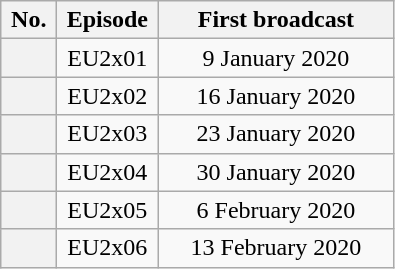<table class="wikitable plainrowheaders"  style="text-align:center;">
<tr>
<th scope"col" style="width:30px;">No.</th>
<th scope"col" style="width:60px;">Episode</th>
<th scope"col" style="width:150px;">First broadcast</th>
</tr>
<tr style="background:;">
<th scope="row"></th>
<td>EU2x01</td>
<td>9 January 2020</td>
</tr>
<tr style="background:;">
<th scope="row"></th>
<td>EU2x02</td>
<td>16 January 2020</td>
</tr>
<tr style="background:;">
<th scope="row"></th>
<td>EU2x03</td>
<td>23 January 2020</td>
</tr>
<tr style="background:;">
<th scope="row"></th>
<td>EU2x04</td>
<td>30 January 2020</td>
</tr>
<tr style="background:;">
<th scope="row"></th>
<td>EU2x05</td>
<td>6 February 2020</td>
</tr>
<tr style="background:;">
<th scope="row"></th>
<td>EU2x06</td>
<td>13 February 2020</td>
</tr>
</table>
